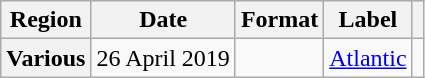<table class="wikitable plainrowheaders">
<tr>
<th scope="col">Region</th>
<th scope="col">Date</th>
<th scope="col">Format</th>
<th scope="col">Label</th>
<th scope="col"></th>
</tr>
<tr>
<th scope="row">Various</th>
<td rowspan="3">26 April 2019</td>
<td rowspan="2"></td>
<td rowspan="2"><a href='#'>Atlantic</a></td>
<td align="center"></td>
</tr>
</table>
